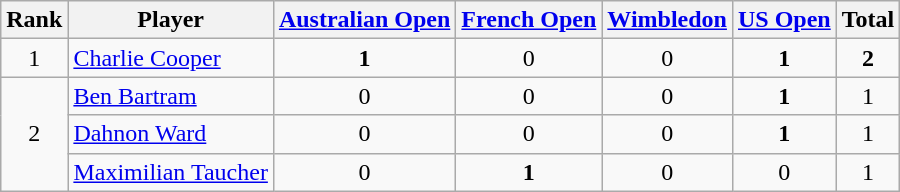<table class="wikitable sortable" style="text-align:center">
<tr>
<th align="center">Rank</th>
<th align="center">Player</th>
<th align="center"><a href='#'>Australian Open</a></th>
<th align="center"><a href='#'>French Open</a></th>
<th align="center"><a href='#'>Wimbledon</a></th>
<th align="center"><a href='#'>US Open</a></th>
<th align="center">Total</th>
</tr>
<tr>
<td>1</td>
<td style="text-align:left;" data-sort-value=""> <a href='#'>Charlie Cooper</a></td>
<td><strong>1</strong></td>
<td>0</td>
<td>0</td>
<td><strong>1</strong></td>
<td><strong>2</strong></td>
</tr>
<tr>
<td rowspan="3">2</td>
<td style="text-align:left;" data-sort-value=""> <a href='#'>Ben Bartram</a></td>
<td>0</td>
<td>0</td>
<td>0</td>
<td><strong>1</strong></td>
<td>1</td>
</tr>
<tr>
<td style="text-align:left;" data-sort-value=""> <a href='#'>Dahnon Ward</a></td>
<td>0</td>
<td>0</td>
<td>0</td>
<td><strong>1</strong></td>
<td>1</td>
</tr>
<tr>
<td style="text-align:left;" data-sort-value=""> <a href='#'>Maximilian Taucher</a></td>
<td>0</td>
<td><strong>1</strong></td>
<td>0</td>
<td>0</td>
<td>1</td>
</tr>
</table>
